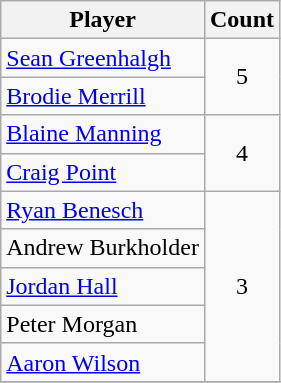<table class="wikitable">
<tr>
<th>Player</th>
<th>Count</th>
</tr>
<tr>
<td><a href='#'>Sean Greenhalgh</a></td>
<td rowspan="2" align="center">5</td>
</tr>
<tr>
<td><a href='#'>Brodie Merrill</a></td>
</tr>
<tr>
<td><a href='#'>Blaine Manning</a></td>
<td align="center" rowspan="2">4</td>
</tr>
<tr>
<td><a href='#'>Craig Point</a></td>
</tr>
<tr>
<td><a href='#'>Ryan Benesch</a></td>
<td align="center" rowspan="5">3</td>
</tr>
<tr>
<td>Andrew Burkholder</td>
</tr>
<tr>
<td><a href='#'>Jordan Hall</a></td>
</tr>
<tr>
<td>Peter Morgan</td>
</tr>
<tr>
<td><a href='#'>Aaron Wilson</a></td>
</tr>
<tr>
</tr>
</table>
